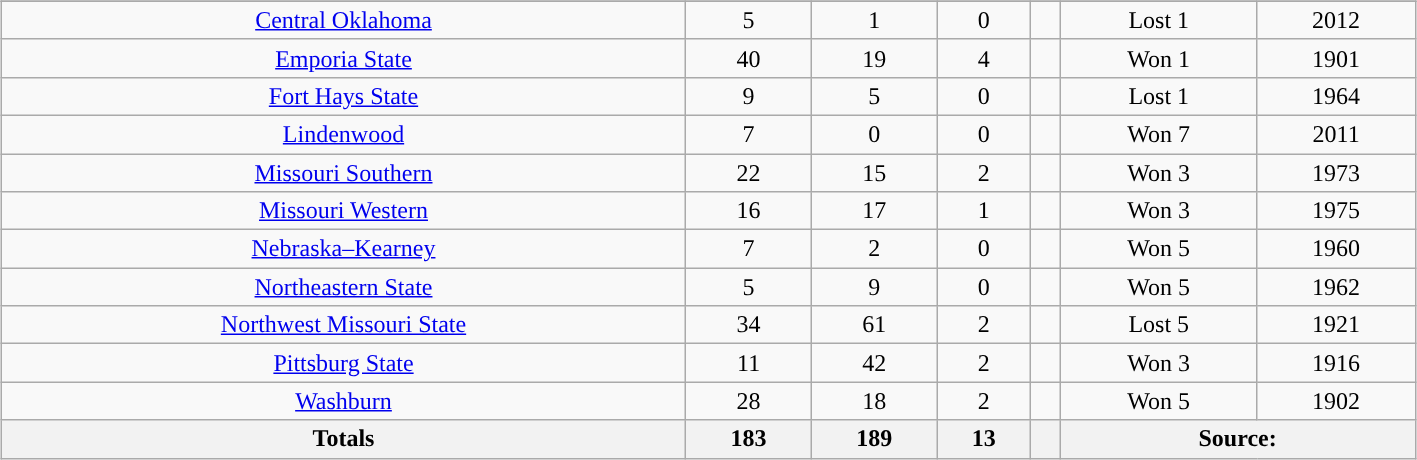<table border="0" style="width:100%;">
<tr>
<td valign="top"><br><table class="wikitable" style="width:75%;">
<tr>
</tr>
<tr style="text-align:center;">
<td><a href='#'>Central Oklahoma</a></td>
<td>5</td>
<td>1</td>
<td>0</td>
<td></td>
<td>Lost 1</td>
<td>2012</td>
</tr>
<tr style="text-align:center;">
<td><a href='#'>Emporia State</a></td>
<td>40</td>
<td>19</td>
<td>4</td>
<td></td>
<td>Won 1</td>
<td>1901</td>
</tr>
<tr style="text-align:center;">
<td><a href='#'>Fort Hays State</a></td>
<td>9</td>
<td>5</td>
<td>0</td>
<td></td>
<td>Lost 1</td>
<td>1964</td>
</tr>
<tr style="text-align:center;">
<td><a href='#'>Lindenwood</a></td>
<td>7</td>
<td>0</td>
<td>0</td>
<td></td>
<td>Won 7</td>
<td>2011</td>
</tr>
<tr style="text-align:center;">
<td><a href='#'>Missouri Southern</a></td>
<td>22</td>
<td>15</td>
<td>2</td>
<td></td>
<td>Won 3</td>
<td>1973</td>
</tr>
<tr style="text-align:center;">
<td><a href='#'>Missouri Western</a></td>
<td>16</td>
<td>17</td>
<td>1</td>
<td></td>
<td>Won 3</td>
<td>1975</td>
</tr>
<tr style="text-align:center;">
<td><a href='#'>Nebraska–Kearney</a></td>
<td>7</td>
<td>2</td>
<td>0</td>
<td></td>
<td>Won 5</td>
<td>1960</td>
</tr>
<tr style="text-align:center;">
<td><a href='#'>Northeastern State</a></td>
<td>5</td>
<td>9</td>
<td>0</td>
<td></td>
<td>Won 5</td>
<td>1962</td>
</tr>
<tr style="text-align:center;">
<td><a href='#'>Northwest Missouri State</a></td>
<td>34</td>
<td>61</td>
<td>2</td>
<td></td>
<td>Lost 5</td>
<td>1921</td>
</tr>
<tr style="text-align:center;">
<td><a href='#'>Pittsburg State</a></td>
<td>11</td>
<td>42</td>
<td>2</td>
<td></td>
<td>Won 3</td>
<td>1916</td>
</tr>
<tr style="text-align:center;">
<td><a href='#'>Washburn</a></td>
<td>28</td>
<td>18</td>
<td>2</td>
<td></td>
<td>Won 5</td>
<td>1902</td>
</tr>
<tr>
<th><strong>Totals</strong></th>
<th><strong>183</strong></th>
<th><strong>189</strong></th>
<th><strong>13</strong></th>
<th><strong></strong></th>
<th colspan=2><strong>Source:</strong></th>
</tr>
</table>
</td>
</tr>
</table>
